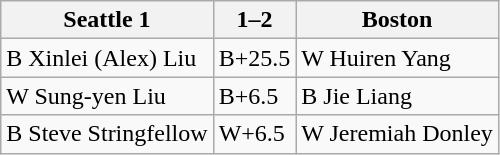<table class="wikitable">
<tr>
<th>Seattle 1</th>
<th>1–2</th>
<th>Boston</th>
</tr>
<tr>
<td>B Xinlei (Alex) Liu</td>
<td>B+25.5</td>
<td>W Huiren Yang</td>
</tr>
<tr>
<td>W Sung-yen Liu</td>
<td>B+6.5</td>
<td>B Jie Liang</td>
</tr>
<tr>
<td>B Steve Stringfellow</td>
<td>W+6.5</td>
<td>W Jeremiah Donley</td>
</tr>
</table>
